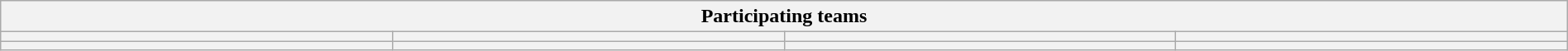<table class="wikitable" style="width:100%;">
<tr>
<th colspan=4><strong>Participating teams</strong></th>
</tr>
<tr>
<th style="width:25%;"></th>
<th style="width:25%;"></th>
<th style="width:25%;"></th>
<th style="width:25%;"></th>
</tr>
<tr>
<th></th>
<th></th>
<th></th>
<th></th>
</tr>
</table>
